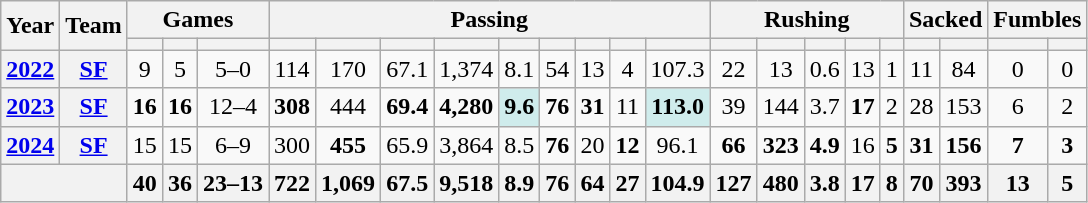<table class="wikitable"style="text-align:center;">
<tr>
<th rowspan="2">Year</th>
<th rowspan="2">Team</th>
<th colspan="3">Games</th>
<th colspan="9">Passing</th>
<th colspan="5">Rushing</th>
<th colspan="2">Sacked</th>
<th colspan="2">Fumbles</th>
</tr>
<tr>
<th></th>
<th></th>
<th></th>
<th></th>
<th></th>
<th></th>
<th></th>
<th></th>
<th></th>
<th></th>
<th></th>
<th></th>
<th></th>
<th></th>
<th></th>
<th></th>
<th></th>
<th></th>
<th></th>
<th></th>
<th></th>
</tr>
<tr>
<th><a href='#'>2022</a></th>
<th><a href='#'>SF</a></th>
<td>9</td>
<td>5</td>
<td>5–0</td>
<td>114</td>
<td>170</td>
<td>67.1</td>
<td>1,374</td>
<td>8.1</td>
<td>54</td>
<td>13</td>
<td>4</td>
<td>107.3</td>
<td>22</td>
<td>13</td>
<td>0.6</td>
<td>13</td>
<td>1</td>
<td>11</td>
<td>84</td>
<td>0</td>
<td>0</td>
</tr>
<tr>
<th><a href='#'>2023</a></th>
<th><a href='#'>SF</a></th>
<td><strong>16</strong></td>
<td><strong>16</strong></td>
<td>12–4</td>
<td><strong>308</strong></td>
<td>444</td>
<td><strong>69.4</strong></td>
<td><strong>4,280</strong></td>
<td style="background:#cfecec;"><strong>9.6</strong></td>
<td><strong>76</strong></td>
<td><strong>31</strong></td>
<td>11</td>
<td style="background:#cfecec;"><strong>113.0</strong></td>
<td>39</td>
<td>144</td>
<td>3.7</td>
<td><strong>17</strong></td>
<td>2</td>
<td>28</td>
<td>153</td>
<td>6</td>
<td>2</td>
</tr>
<tr>
<th><a href='#'>2024</a></th>
<th><a href='#'>SF</a></th>
<td>15</td>
<td>15</td>
<td>6–9</td>
<td>300</td>
<td><strong>455</strong></td>
<td>65.9</td>
<td>3,864</td>
<td>8.5</td>
<td><strong>76</strong></td>
<td>20</td>
<td><strong>12</strong></td>
<td>96.1</td>
<td><strong>66</strong></td>
<td><strong>323</strong></td>
<td><strong>4.9</strong></td>
<td>16</td>
<td><strong>5</strong></td>
<td><strong>31</strong></td>
<td><strong>156</strong></td>
<td><strong>7</strong></td>
<td><strong>3</strong></td>
</tr>
<tr>
<th colspan="2"></th>
<th>40</th>
<th>36</th>
<th>23–13</th>
<th>722</th>
<th>1,069</th>
<th>67.5</th>
<th>9,518</th>
<th>8.9</th>
<th>76</th>
<th>64</th>
<th>27</th>
<th>104.9</th>
<th>127</th>
<th>480</th>
<th>3.8</th>
<th>17</th>
<th>8</th>
<th>70</th>
<th>393</th>
<th>13</th>
<th>5</th>
</tr>
</table>
